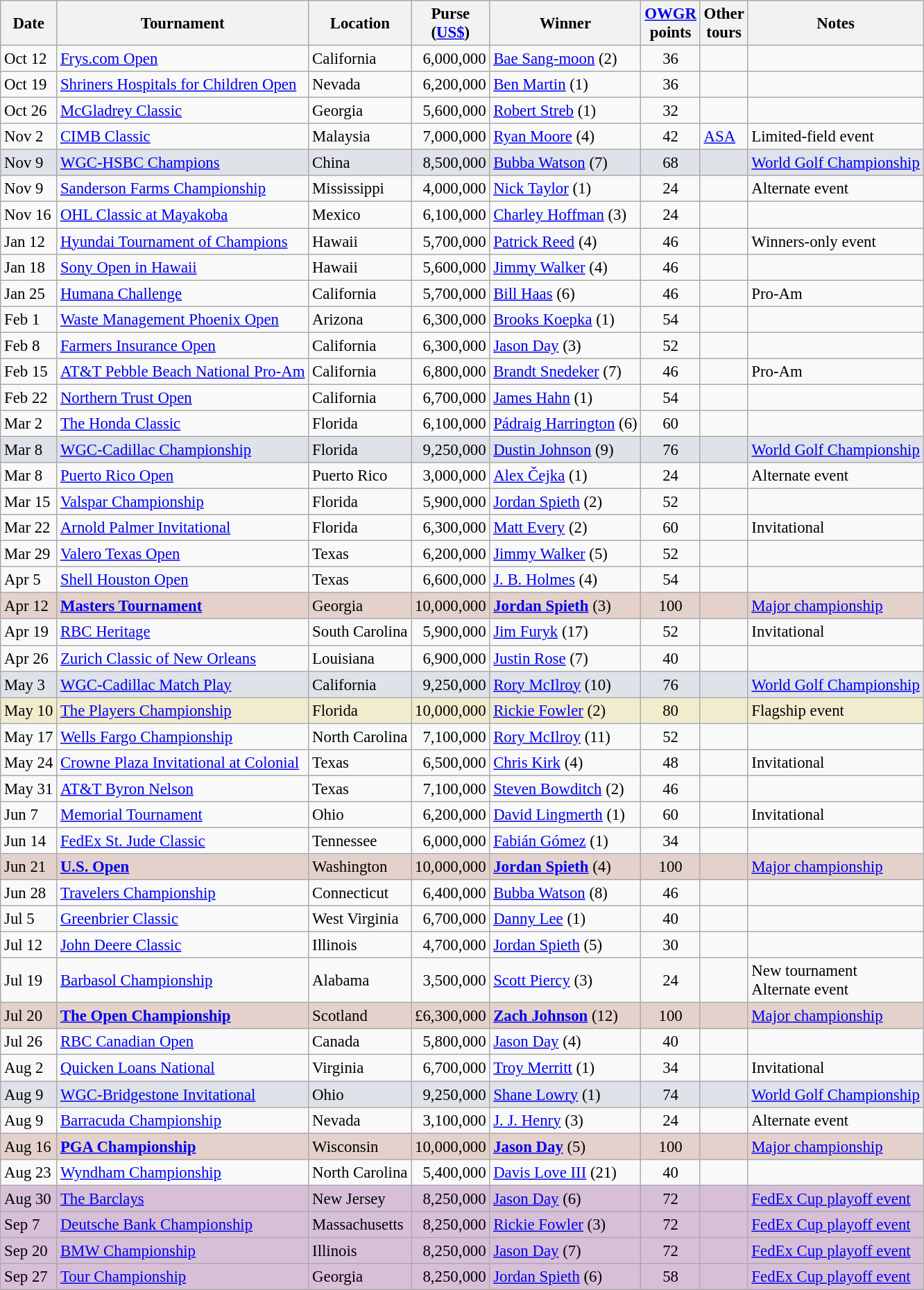<table class="wikitable" style="font-size:95%">
<tr>
<th>Date</th>
<th>Tournament</th>
<th>Location</th>
<th>Purse<br>(<a href='#'>US$</a>)</th>
<th>Winner</th>
<th><a href='#'>OWGR</a><br>points</th>
<th>Other<br>tours</th>
<th>Notes</th>
</tr>
<tr>
<td>Oct 12</td>
<td><a href='#'>Frys.com Open</a></td>
<td>California</td>
<td align="right">6,000,000</td>
<td> <a href='#'>Bae Sang-moon</a> (2)</td>
<td align=center>36</td>
<td></td>
<td></td>
</tr>
<tr>
<td>Oct 19</td>
<td><a href='#'>Shriners Hospitals for Children Open</a></td>
<td>Nevada</td>
<td align="right">6,200,000</td>
<td> <a href='#'>Ben Martin</a> (1)</td>
<td align=center>36</td>
<td></td>
<td></td>
</tr>
<tr>
<td>Oct 26</td>
<td><a href='#'>McGladrey Classic</a></td>
<td>Georgia</td>
<td align="right">5,600,000</td>
<td> <a href='#'>Robert Streb</a> (1)</td>
<td align=center>32</td>
<td></td>
<td></td>
</tr>
<tr>
<td>Nov 2</td>
<td><a href='#'>CIMB Classic</a></td>
<td>Malaysia</td>
<td align="right">7,000,000</td>
<td> <a href='#'>Ryan Moore</a> (4)</td>
<td align=center>42</td>
<td><a href='#'>ASA</a></td>
<td>Limited-field event</td>
</tr>
<tr style="background:#dfe2e9;">
<td>Nov 9</td>
<td><a href='#'>WGC-HSBC Champions</a></td>
<td>China</td>
<td align="right">8,500,000</td>
<td> <a href='#'>Bubba Watson</a> (7)</td>
<td align=center>68</td>
<td></td>
<td><a href='#'>World Golf Championship</a></td>
</tr>
<tr>
<td>Nov 9</td>
<td><a href='#'>Sanderson Farms Championship</a></td>
<td>Mississippi</td>
<td align="right">4,000,000</td>
<td> <a href='#'>Nick Taylor</a> (1)</td>
<td align=center>24</td>
<td></td>
<td>Alternate event</td>
</tr>
<tr>
<td>Nov 16</td>
<td><a href='#'>OHL Classic at Mayakoba</a></td>
<td>Mexico</td>
<td align="right">6,100,000</td>
<td> <a href='#'>Charley Hoffman</a> (3)</td>
<td align=center>24</td>
<td></td>
<td></td>
</tr>
<tr>
<td>Jan 12</td>
<td><a href='#'>Hyundai Tournament of Champions</a></td>
<td>Hawaii</td>
<td align="right">5,700,000</td>
<td> <a href='#'>Patrick Reed</a> (4)</td>
<td align=center>46</td>
<td></td>
<td>Winners-only event</td>
</tr>
<tr>
<td>Jan 18</td>
<td><a href='#'>Sony Open in Hawaii</a></td>
<td>Hawaii</td>
<td align="right">5,600,000</td>
<td> <a href='#'>Jimmy Walker</a> (4)</td>
<td align=center>46</td>
<td></td>
<td></td>
</tr>
<tr>
<td>Jan 25</td>
<td><a href='#'>Humana Challenge</a></td>
<td>California</td>
<td align="right">5,700,000</td>
<td> <a href='#'>Bill Haas</a> (6)</td>
<td align=center>46</td>
<td></td>
<td>Pro-Am</td>
</tr>
<tr>
<td>Feb 1</td>
<td><a href='#'>Waste Management Phoenix Open</a></td>
<td>Arizona</td>
<td align="right">6,300,000</td>
<td> <a href='#'>Brooks Koepka</a> (1)</td>
<td align=center>54</td>
<td></td>
<td></td>
</tr>
<tr>
<td>Feb 8</td>
<td><a href='#'>Farmers Insurance Open</a></td>
<td>California</td>
<td align="right">6,300,000</td>
<td> <a href='#'>Jason Day</a> (3)</td>
<td align=center>52</td>
<td></td>
<td></td>
</tr>
<tr>
<td>Feb 15</td>
<td><a href='#'>AT&T Pebble Beach National Pro-Am</a></td>
<td>California</td>
<td align="right">6,800,000</td>
<td> <a href='#'>Brandt Snedeker</a> (7)</td>
<td align=center>46</td>
<td></td>
<td>Pro-Am</td>
</tr>
<tr>
<td>Feb 22</td>
<td><a href='#'>Northern Trust Open</a></td>
<td>California</td>
<td align="right">6,700,000</td>
<td> <a href='#'>James Hahn</a> (1)</td>
<td align=center>54</td>
<td></td>
<td></td>
</tr>
<tr>
<td>Mar 2</td>
<td><a href='#'>The Honda Classic</a></td>
<td>Florida</td>
<td align="right">6,100,000</td>
<td> <a href='#'>Pádraig Harrington</a> (6)</td>
<td align=center>60</td>
<td></td>
<td></td>
</tr>
<tr style="background:#dfe2e9;">
<td>Mar 8</td>
<td><a href='#'>WGC-Cadillac Championship</a></td>
<td>Florida</td>
<td align="right">9,250,000</td>
<td> <a href='#'>Dustin Johnson</a> (9)</td>
<td align=center>76</td>
<td></td>
<td><a href='#'>World Golf Championship</a></td>
</tr>
<tr>
<td>Mar 8</td>
<td><a href='#'>Puerto Rico Open</a></td>
<td>Puerto Rico</td>
<td align="right">3,000,000</td>
<td> <a href='#'>Alex Čejka</a> (1)</td>
<td align=center>24</td>
<td></td>
<td>Alternate event</td>
</tr>
<tr>
<td>Mar 15</td>
<td><a href='#'>Valspar Championship</a></td>
<td>Florida</td>
<td align="right">5,900,000</td>
<td> <a href='#'>Jordan Spieth</a> (2)</td>
<td align=center>52</td>
<td></td>
<td></td>
</tr>
<tr>
<td>Mar 22</td>
<td><a href='#'>Arnold Palmer Invitational</a></td>
<td>Florida</td>
<td align="right">6,300,000</td>
<td> <a href='#'>Matt Every</a> (2)</td>
<td align=center>60</td>
<td></td>
<td>Invitational</td>
</tr>
<tr>
<td>Mar 29</td>
<td><a href='#'>Valero Texas Open</a></td>
<td>Texas</td>
<td align="right">6,200,000</td>
<td> <a href='#'>Jimmy Walker</a> (5)</td>
<td align=center>52</td>
<td></td>
<td></td>
</tr>
<tr>
<td>Apr 5</td>
<td><a href='#'>Shell Houston Open</a></td>
<td>Texas</td>
<td align="right">6,600,000</td>
<td> <a href='#'>J. B. Holmes</a> (4)</td>
<td align=center>54</td>
<td></td>
<td></td>
</tr>
<tr style="background:#e5d1cb;">
<td>Apr 12</td>
<td><strong><a href='#'>Masters Tournament</a></strong></td>
<td>Georgia</td>
<td align="right">10,000,000</td>
<td> <strong><a href='#'>Jordan Spieth</a></strong> (3)</td>
<td align=center>100</td>
<td></td>
<td><a href='#'>Major championship</a></td>
</tr>
<tr>
<td>Apr 19</td>
<td><a href='#'>RBC Heritage</a></td>
<td>South Carolina</td>
<td align="right">5,900,000</td>
<td> <a href='#'>Jim Furyk</a> (17)</td>
<td align=center>52</td>
<td></td>
<td>Invitational</td>
</tr>
<tr>
<td>Apr 26</td>
<td><a href='#'>Zurich Classic of New Orleans</a></td>
<td>Louisiana</td>
<td align="right">6,900,000</td>
<td> <a href='#'>Justin Rose</a> (7)</td>
<td align=center>40</td>
<td></td>
<td></td>
</tr>
<tr style="background:#dfe2e9;">
<td>May 3</td>
<td><a href='#'>WGC-Cadillac Match Play</a></td>
<td>California</td>
<td align="right">9,250,000</td>
<td> <a href='#'>Rory McIlroy</a> (10)</td>
<td align=center>76</td>
<td></td>
<td><a href='#'>World Golf Championship</a></td>
</tr>
<tr style="background:#f2ecce;">
<td>May 10</td>
<td><a href='#'>The Players Championship</a></td>
<td>Florida</td>
<td align="right">10,000,000</td>
<td> <a href='#'>Rickie Fowler</a> (2)</td>
<td align=center>80</td>
<td></td>
<td>Flagship event</td>
</tr>
<tr>
<td>May 17</td>
<td><a href='#'>Wells Fargo Championship</a></td>
<td>North Carolina</td>
<td align="right">7,100,000</td>
<td> <a href='#'>Rory McIlroy</a> (11)</td>
<td align=center>52</td>
<td></td>
<td></td>
</tr>
<tr>
<td>May 24</td>
<td><a href='#'>Crowne Plaza Invitational at Colonial</a></td>
<td>Texas</td>
<td align="right">6,500,000</td>
<td> <a href='#'>Chris Kirk</a> (4)</td>
<td align=center>48</td>
<td></td>
<td>Invitational</td>
</tr>
<tr>
<td>May 31</td>
<td><a href='#'>AT&T Byron Nelson</a></td>
<td>Texas</td>
<td align="right">7,100,000</td>
<td> <a href='#'>Steven Bowditch</a> (2)</td>
<td align=center>46</td>
<td></td>
<td></td>
</tr>
<tr>
<td>Jun 7</td>
<td><a href='#'>Memorial Tournament</a></td>
<td>Ohio</td>
<td align="right">6,200,000</td>
<td> <a href='#'>David Lingmerth</a> (1)</td>
<td align=center>60</td>
<td></td>
<td>Invitational</td>
</tr>
<tr>
<td>Jun 14</td>
<td><a href='#'>FedEx St. Jude Classic</a></td>
<td>Tennessee</td>
<td align="right">6,000,000</td>
<td> <a href='#'>Fabián Gómez</a> (1)</td>
<td align=center>34</td>
<td></td>
<td></td>
</tr>
<tr style="background:#e5d1cb;">
<td>Jun 21</td>
<td><strong><a href='#'>U.S. Open</a></strong></td>
<td>Washington</td>
<td align="right">10,000,000</td>
<td> <strong><a href='#'>Jordan Spieth</a></strong> (4)</td>
<td align=center>100</td>
<td></td>
<td><a href='#'>Major championship</a></td>
</tr>
<tr>
<td>Jun 28</td>
<td><a href='#'>Travelers Championship</a></td>
<td>Connecticut</td>
<td align="right">6,400,000</td>
<td> <a href='#'>Bubba Watson</a> (8)</td>
<td align=center>46</td>
<td></td>
<td></td>
</tr>
<tr>
<td>Jul 5</td>
<td><a href='#'>Greenbrier Classic</a></td>
<td>West Virginia</td>
<td align="right">6,700,000</td>
<td> <a href='#'>Danny Lee</a> (1)</td>
<td align=center>40</td>
<td></td>
<td></td>
</tr>
<tr>
<td>Jul 12</td>
<td><a href='#'>John Deere Classic</a></td>
<td>Illinois</td>
<td align="right">4,700,000</td>
<td> <a href='#'>Jordan Spieth</a> (5)</td>
<td align=center>30</td>
<td></td>
<td></td>
</tr>
<tr>
<td>Jul 19</td>
<td><a href='#'>Barbasol Championship</a></td>
<td>Alabama</td>
<td align="right">3,500,000</td>
<td> <a href='#'>Scott Piercy</a> (3)</td>
<td align=center>24</td>
<td></td>
<td>New tournament<br>Alternate event</td>
</tr>
<tr style="background:#e5d1cb;">
<td>Jul 20</td>
<td><strong><a href='#'>The Open Championship</a></strong></td>
<td>Scotland</td>
<td align=right>£6,300,000</td>
<td> <strong><a href='#'>Zach Johnson</a></strong> (12)</td>
<td align=center>100</td>
<td></td>
<td><a href='#'>Major championship</a></td>
</tr>
<tr>
<td>Jul 26</td>
<td><a href='#'>RBC Canadian Open</a></td>
<td>Canada</td>
<td align="right">5,800,000</td>
<td> <a href='#'>Jason Day</a> (4)</td>
<td align=center>40</td>
<td></td>
<td></td>
</tr>
<tr>
<td>Aug 2</td>
<td><a href='#'>Quicken Loans National</a></td>
<td>Virginia</td>
<td align="right">6,700,000</td>
<td> <a href='#'>Troy Merritt</a> (1)</td>
<td align=center>34</td>
<td></td>
<td>Invitational</td>
</tr>
<tr style="background:#dfe2e9;">
<td>Aug 9</td>
<td><a href='#'>WGC-Bridgestone Invitational</a></td>
<td>Ohio</td>
<td align="right">9,250,000</td>
<td> <a href='#'>Shane Lowry</a> (1)</td>
<td align=center>74</td>
<td></td>
<td><a href='#'>World Golf Championship</a></td>
</tr>
<tr>
<td>Aug 9</td>
<td><a href='#'>Barracuda Championship</a></td>
<td>Nevada</td>
<td align="right">3,100,000</td>
<td> <a href='#'>J. J. Henry</a> (3)</td>
<td align=center>24</td>
<td></td>
<td>Alternate event</td>
</tr>
<tr style="background:#e5d1cb;">
<td>Aug 16</td>
<td><strong><a href='#'>PGA Championship</a></strong></td>
<td>Wisconsin</td>
<td align="right">10,000,000</td>
<td> <strong><a href='#'>Jason Day</a></strong> (5)</td>
<td align=center>100</td>
<td></td>
<td><a href='#'>Major championship</a></td>
</tr>
<tr>
<td>Aug 23</td>
<td><a href='#'>Wyndham Championship</a></td>
<td>North Carolina</td>
<td align="right">5,400,000</td>
<td> <a href='#'>Davis Love III</a> (21)</td>
<td align=center>40</td>
<td></td>
<td></td>
</tr>
<tr style="background:thistle;">
<td>Aug 30</td>
<td><a href='#'>The Barclays</a></td>
<td>New Jersey</td>
<td align="right">8,250,000</td>
<td> <a href='#'>Jason Day</a> (6)</td>
<td align=center>72</td>
<td></td>
<td><a href='#'>FedEx Cup playoff event</a></td>
</tr>
<tr style="background:thistle;">
<td>Sep 7</td>
<td><a href='#'>Deutsche Bank Championship</a></td>
<td>Massachusetts</td>
<td align="right">8,250,000</td>
<td> <a href='#'>Rickie Fowler</a> (3)</td>
<td align=center>72</td>
<td></td>
<td><a href='#'>FedEx Cup playoff event</a></td>
</tr>
<tr style="background:thistle;">
<td>Sep 20</td>
<td><a href='#'>BMW Championship</a></td>
<td>Illinois</td>
<td align="right">8,250,000</td>
<td> <a href='#'>Jason Day</a> (7)</td>
<td align=center>72</td>
<td></td>
<td><a href='#'>FedEx Cup playoff event</a></td>
</tr>
<tr style="background:thistle;">
<td>Sep 27</td>
<td><a href='#'>Tour Championship</a></td>
<td>Georgia</td>
<td align="right">8,250,000</td>
<td> <a href='#'>Jordan Spieth</a> (6)</td>
<td align=center>58</td>
<td></td>
<td><a href='#'>FedEx Cup playoff event</a></td>
</tr>
</table>
